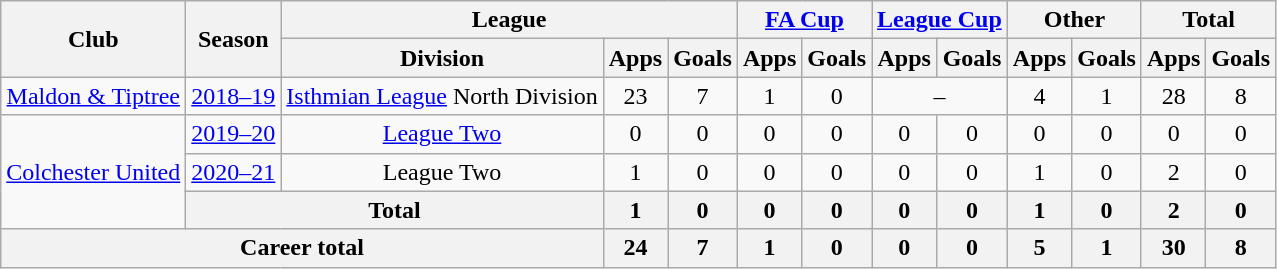<table class=wikitable style="text-align: center">
<tr>
<th rowspan=2>Club</th>
<th rowspan=2>Season</th>
<th colspan=3>League</th>
<th colspan=2><a href='#'>FA Cup</a></th>
<th colspan=2><a href='#'>League Cup</a></th>
<th colspan=2>Other</th>
<th colspan=2>Total</th>
</tr>
<tr>
<th>Division</th>
<th>Apps</th>
<th>Goals</th>
<th>Apps</th>
<th>Goals</th>
<th>Apps</th>
<th>Goals</th>
<th>Apps</th>
<th>Goals</th>
<th>Apps</th>
<th>Goals</th>
</tr>
<tr>
<td><a href='#'>Maldon & Tiptree</a></td>
<td><a href='#'>2018–19</a></td>
<td><a href='#'>Isthmian League</a> North Division</td>
<td>23</td>
<td>7</td>
<td>1</td>
<td>0</td>
<td colspan=2>–</td>
<td>4</td>
<td>1</td>
<td>28</td>
<td>8</td>
</tr>
<tr>
<td rowspan=3><a href='#'>Colchester United</a></td>
<td><a href='#'>2019–20</a></td>
<td><a href='#'>League Two</a></td>
<td>0</td>
<td>0</td>
<td>0</td>
<td>0</td>
<td>0</td>
<td>0</td>
<td>0</td>
<td>0</td>
<td>0</td>
<td>0</td>
</tr>
<tr>
<td><a href='#'>2020–21</a></td>
<td>League Two</td>
<td>1</td>
<td>0</td>
<td>0</td>
<td>0</td>
<td>0</td>
<td>0</td>
<td>1</td>
<td>0</td>
<td>2</td>
<td>0</td>
</tr>
<tr>
<th colspan=2>Total</th>
<th>1</th>
<th>0</th>
<th>0</th>
<th>0</th>
<th>0</th>
<th>0</th>
<th>1</th>
<th>0</th>
<th>2</th>
<th>0</th>
</tr>
<tr>
<th colspan=3>Career total</th>
<th>24</th>
<th>7</th>
<th>1</th>
<th>0</th>
<th>0</th>
<th>0</th>
<th>5</th>
<th>1</th>
<th>30</th>
<th>8</th>
</tr>
</table>
